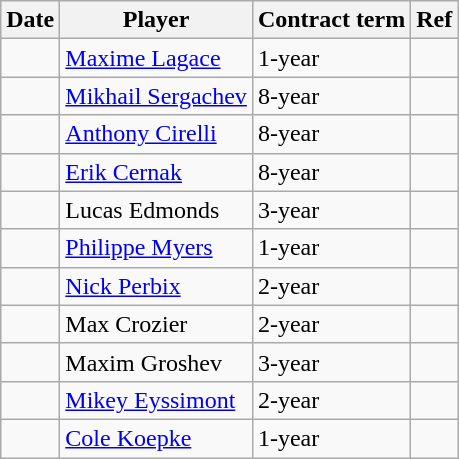<table class="wikitable">
<tr>
<th>Date</th>
<th>Player</th>
<th>Contract term</th>
<th>Ref</th>
</tr>
<tr>
<td></td>
<td><a href='#'>Maxime Lagace</a></td>
<td>1-year</td>
<td></td>
</tr>
<tr>
<td></td>
<td><a href='#'>Mikhail Sergachev</a></td>
<td>8-year</td>
<td></td>
</tr>
<tr>
<td></td>
<td><a href='#'>Anthony Cirelli</a></td>
<td>8-year</td>
<td></td>
</tr>
<tr>
<td></td>
<td><a href='#'>Erik Cernak</a></td>
<td>8-year</td>
<td></td>
</tr>
<tr>
<td></td>
<td>Lucas Edmonds</td>
<td>3-year</td>
<td></td>
</tr>
<tr>
<td></td>
<td><a href='#'>Philippe Myers</a></td>
<td>1-year</td>
<td></td>
</tr>
<tr>
<td></td>
<td><a href='#'>Nick Perbix</a></td>
<td>2-year</td>
<td></td>
</tr>
<tr>
<td></td>
<td>Max Crozier</td>
<td>2-year</td>
<td></td>
</tr>
<tr>
<td></td>
<td>Maxim Groshev</td>
<td>3-year</td>
<td></td>
</tr>
<tr>
<td></td>
<td><a href='#'>Mikey Eyssimont</a></td>
<td>2-year</td>
<td></td>
</tr>
<tr>
<td></td>
<td><a href='#'>Cole Koepke</a></td>
<td>1-year</td>
<td></td>
</tr>
</table>
